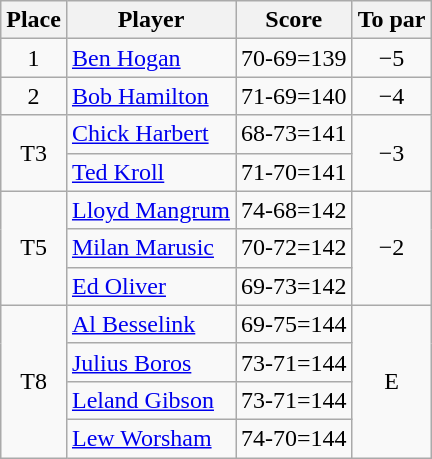<table class="wikitable">
<tr>
<th>Place</th>
<th>Player</th>
<th>Score</th>
<th>To par</th>
</tr>
<tr>
<td align=center>1</td>
<td> <a href='#'>Ben Hogan</a></td>
<td>70-69=139</td>
<td align=center>−5</td>
</tr>
<tr>
<td align=center>2</td>
<td> <a href='#'>Bob Hamilton</a></td>
<td>71-69=140</td>
<td align=center>−4</td>
</tr>
<tr>
<td rowspan=2 align=center>T3</td>
<td> <a href='#'>Chick Harbert</a></td>
<td>68-73=141</td>
<td rowspan=2 align=center>−3</td>
</tr>
<tr>
<td> <a href='#'>Ted Kroll</a></td>
<td>71-70=141</td>
</tr>
<tr>
<td rowspan=3 align=center>T5</td>
<td> <a href='#'>Lloyd Mangrum</a></td>
<td>74-68=142</td>
<td rowspan=3 align=center>−2</td>
</tr>
<tr>
<td> <a href='#'>Milan Marusic</a></td>
<td>70-72=142</td>
</tr>
<tr>
<td> <a href='#'>Ed Oliver</a></td>
<td>69-73=142</td>
</tr>
<tr>
<td rowspan=4 align="center">T8</td>
<td> <a href='#'>Al Besselink</a></td>
<td>69-75=144</td>
<td rowspan=4 align="center">E</td>
</tr>
<tr>
<td> <a href='#'>Julius Boros</a></td>
<td>73-71=144</td>
</tr>
<tr>
<td> <a href='#'>Leland Gibson</a></td>
<td>73-71=144</td>
</tr>
<tr>
<td> <a href='#'>Lew Worsham</a></td>
<td>74-70=144</td>
</tr>
</table>
